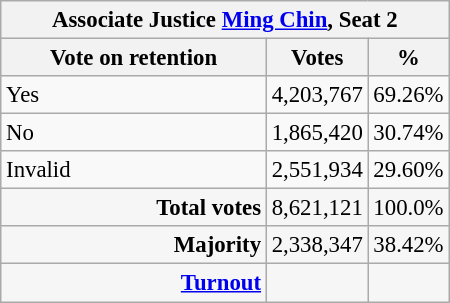<table class="wikitable" style="font-size: 95%; clear:both">
<tr>
<th colspan=7>Associate Justice <a href='#'>Ming Chin</a>, Seat 2</th>
</tr>
<tr>
<th style="width: 170px">Vote on retention</th>
<th style="width: 50px">Votes</th>
<th style="width: 40px">%</th>
</tr>
<tr>
<td>Yes</td>
<td align="right">4,203,767</td>
<td align="right">69.26%</td>
</tr>
<tr>
<td>No</td>
<td align="right">1,865,420</td>
<td align="right">30.74%</td>
</tr>
<tr>
<td>Invalid</td>
<td align="right">2,551,934</td>
<td align="right">29.60%</td>
</tr>
<tr style="background-color:#F6F6F6">
<td colspan="1" align="right"><strong>Total votes</strong></td>
<td align="right">8,621,121</td>
<td align="right">100.0%</td>
</tr>
<tr style="background-color:#F6F6F6">
<td colspan="1" style="text-align: right; margin-right: 0.5em"><strong>Majority</strong></td>
<td style="text-align: right; margin-right: 0.5em">2,338,347</td>
<td style="text-align: right; margin-right: 0.5em">38.42%</td>
</tr>
<tr style="background-color:#F6F6F6">
<td colspan="1" style="text-align: right; margin-right: 0.5em"><strong><a href='#'>Turnout</a></strong></td>
<td style="text-align: right; margin-right: 0.5em"></td>
<td style="text-align: right; margin-right: 0.5em"></td>
</tr>
</table>
